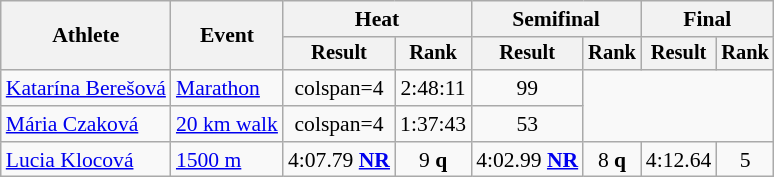<table class="wikitable" style="font-size:90%">
<tr>
<th rowspan="2">Athlete</th>
<th rowspan="2">Event</th>
<th colspan="2">Heat</th>
<th colspan="2">Semifinal</th>
<th colspan="2">Final</th>
</tr>
<tr style="font-size:95%">
<th>Result</th>
<th>Rank</th>
<th>Result</th>
<th>Rank</th>
<th>Result</th>
<th>Rank</th>
</tr>
<tr align=center>
<td align=left><a href='#'>Katarína Berešová</a></td>
<td align=left><a href='#'>Marathon</a></td>
<td>colspan=4 </td>
<td>2:48:11</td>
<td>99</td>
</tr>
<tr align=center>
<td align=left><a href='#'>Mária Czaková</a></td>
<td align=left><a href='#'>20 km walk</a></td>
<td>colspan=4 </td>
<td>1:37:43</td>
<td>53</td>
</tr>
<tr align=center>
<td align=left><a href='#'>Lucia Klocová</a></td>
<td align=left><a href='#'>1500 m</a></td>
<td>4:07.79 <strong><a href='#'>NR</a></strong></td>
<td>9 <strong>q</strong></td>
<td>4:02.99 <strong><a href='#'>NR</a></strong></td>
<td>8 <strong>q</strong></td>
<td>4:12.64</td>
<td>5</td>
</tr>
</table>
